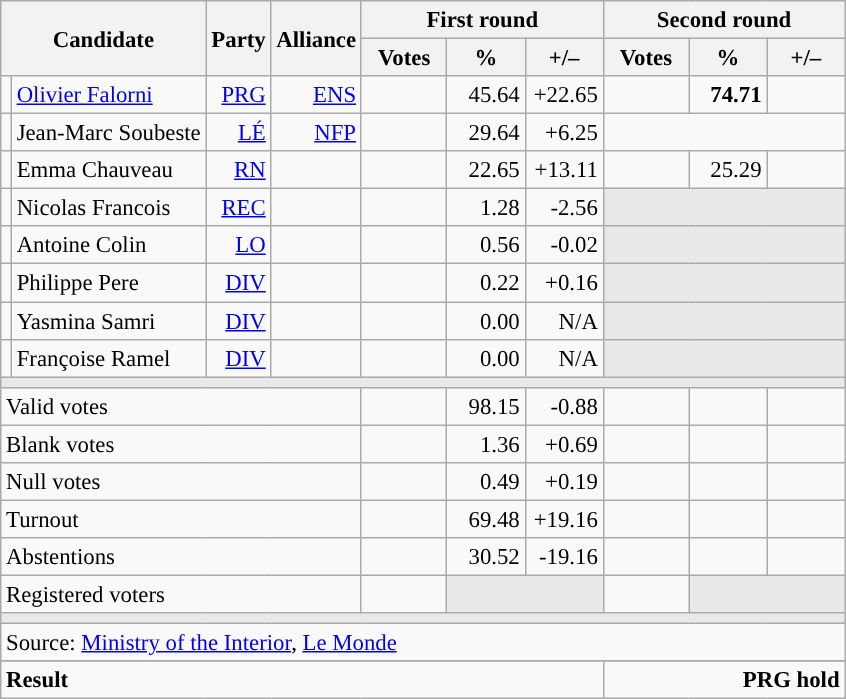<table class="wikitable" style="text-align:right;font-size:95%;">
<tr>
<th rowspan="2" colspan="2">Candidate</th>
<th rowspan="2">Party</th>
<th rowspan="2">Alliance</th>
<th colspan="3">First round</th>
<th colspan="3">Second round</th>
</tr>
<tr>
<th style="width:50px;">Votes</th>
<th style="width:45px;">%</th>
<th style="width:45px;">+/–</th>
<th style="width:50px;">Votes</th>
<th style="width:45px;">%</th>
<th style="width:45px;">+/–</th>
</tr>
<tr>
<td style="color:inherit;background:"></td>
<td style="text-align:left;"><a href='#'>Olivier Falorni</a></td>
<td><a href='#'>PRG</a></td>
<td><a href='#'>ENS</a></td>
<td></td>
<td>45.64</td>
<td>+22.65</td>
<td><strong></strong></td>
<td><strong>74.71</strong></td>
<td></td>
</tr>
<tr>
<td style="color:inherit;background:"></td>
<td style="text-align:left;">Jean-Marc Soubeste</td>
<td><a href='#'>LÉ</a></td>
<td><a href='#'>NFP</a></td>
<td></td>
<td>29.64</td>
<td>+6.25</td>
<td colspan="3" style="background:#F8F9FA;"></td>
</tr>
<tr>
<td style="color:inherit;background:"></td>
<td style="text-align:left;">Emma Chauveau</td>
<td><a href='#'>RN</a></td>
<td></td>
<td></td>
<td>22.65</td>
<td>+13.11</td>
<td></td>
<td>25.29</td>
<td></td>
</tr>
<tr>
<td style="color:inherit;background:"></td>
<td style="text-align:left;">Nicolas Francois</td>
<td><a href='#'>REC</a></td>
<td></td>
<td></td>
<td>1.28</td>
<td>-2.56</td>
<td colspan="3" style="background:#E9E9E9;"></td>
</tr>
<tr>
<td style="color:inherit;background:"></td>
<td style="text-align:left;">Antoine Colin</td>
<td><a href='#'>LO</a></td>
<td></td>
<td></td>
<td>0.56</td>
<td>-0.02</td>
<td colspan="3" style="background:#E9E9E9;"></td>
</tr>
<tr>
<td style="color:inherit;background:"></td>
<td style="text-align:left;">Philippe Pere</td>
<td><a href='#'>DIV</a></td>
<td></td>
<td></td>
<td>0.22</td>
<td>+0.16</td>
<td colspan="3" style="background:#E9E9E9;"></td>
</tr>
<tr>
<td style="color:inherit;background:"></td>
<td style="text-align:left;">Yasmina Samri</td>
<td><a href='#'>DIV</a></td>
<td></td>
<td></td>
<td>0.00</td>
<td>N/A</td>
<td colspan="3" style="background:#E9E9E9;"></td>
</tr>
<tr>
<td style="color:inherit;background:"></td>
<td style="text-align:left;">Françoise Ramel</td>
<td><a href='#'>DIV</a></td>
<td></td>
<td></td>
<td>0.00</td>
<td>N/A</td>
<td colspan="3" style="background:#E9E9E9;"></td>
</tr>
<tr>
<td colspan="10" style="background:#E9E9E9;"></td>
</tr>
<tr>
<td colspan="4" style="text-align:left;">Valid votes</td>
<td></td>
<td>98.15</td>
<td>-0.88</td>
<td></td>
<td></td>
<td></td>
</tr>
<tr>
<td colspan="4" style="text-align:left;">Blank votes</td>
<td></td>
<td>1.36</td>
<td>+0.69</td>
<td></td>
<td></td>
<td></td>
</tr>
<tr>
<td colspan="4" style="text-align:left;">Null votes</td>
<td></td>
<td>0.49</td>
<td>+0.19</td>
<td></td>
<td></td>
<td></td>
</tr>
<tr>
<td colspan="4" style="text-align:left;">Turnout</td>
<td></td>
<td>69.48</td>
<td>+19.16</td>
<td></td>
<td></td>
<td></td>
</tr>
<tr>
<td colspan="4" style="text-align:left;">Abstentions</td>
<td></td>
<td>30.52</td>
<td>-19.16</td>
<td></td>
<td></td>
<td></td>
</tr>
<tr>
<td colspan="4" style="text-align:left;">Registered voters</td>
<td></td>
<td colspan="2" style="background:#E9E9E9;"></td>
<td></td>
<td colspan="2" style="background:#E9E9E9;"></td>
</tr>
<tr>
<td colspan="10" style="background:#E9E9E9;"></td>
</tr>
<tr>
<td colspan="10" style="text-align:left;">Source: <a href='#'>Ministry of the Interior</a>, <a href='#'>Le Monde</a></td>
</tr>
<tr>
</tr>
<tr style="font-weight:bold">
<td colspan="7" style="text-align:left;">Result</td>
<td colspan="7" style="background-color:">PRG hold</td>
</tr>
</table>
